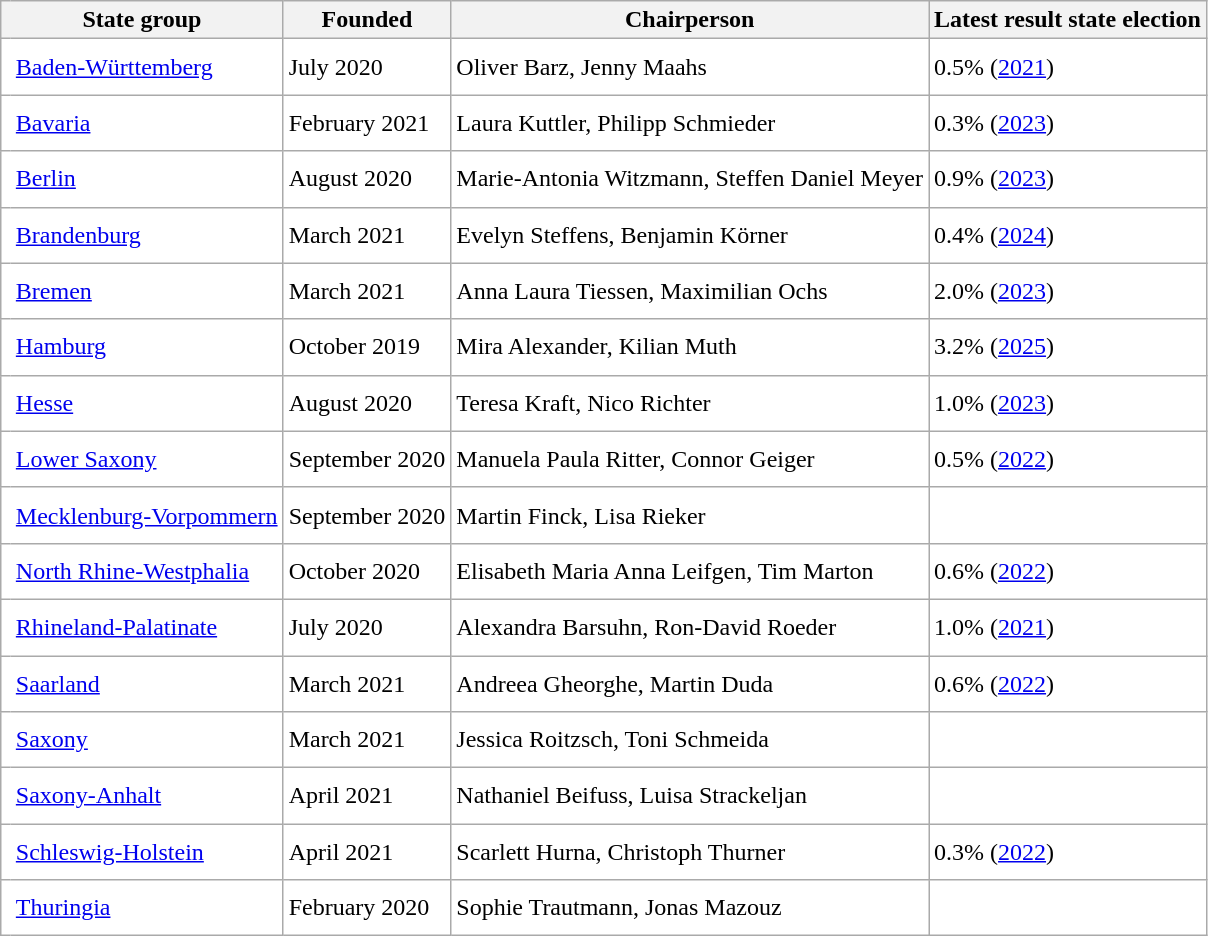<table class="wikitable sortable" style="background: white;">
<tr>
<th colspan="2">State group</th>
<th>Founded</th>
<th>Chairperson</th>
<th>Latest result state election</th>
</tr>
<tr>
<td style="border-right:hidden; height:30px;"></td>
<td><a href='#'>Baden-Württemberg</a></td>
<td>July 2020</td>
<td>Oliver Barz, Jenny Maahs</td>
<td>0.5% (<a href='#'>2021</a>)</td>
</tr>
<tr>
<td style="border-right:hidden; height:30px;"></td>
<td><a href='#'>Bavaria</a></td>
<td>February 2021</td>
<td>Laura Kuttler, Philipp Schmieder</td>
<td>0.3% (<a href='#'>2023</a>)</td>
</tr>
<tr>
<td style="border-right:hidden; height:30px;"></td>
<td><a href='#'>Berlin</a></td>
<td>August 2020</td>
<td>Marie-Antonia Witzmann, Steffen Daniel Meyer</td>
<td>0.9% (<a href='#'>2023</a>)</td>
</tr>
<tr>
<td style="border-right:hidden; height:30px;"></td>
<td><a href='#'>Brandenburg</a></td>
<td>March 2021</td>
<td>Evelyn Steffens, Benjamin Körner</td>
<td>0.4% (<a href='#'>2024</a>)</td>
</tr>
<tr>
<td style="border-right:hidden; height:30px;"></td>
<td><a href='#'>Bremen</a></td>
<td>March 2021</td>
<td>Anna Laura Tiessen, Maximilian Ochs</td>
<td>2.0% (<a href='#'>2023</a>)</td>
</tr>
<tr>
<td style="border-right:hidden; height:30px;"></td>
<td><a href='#'>Hamburg</a></td>
<td>October 2019</td>
<td>Mira Alexander, Kilian Muth</td>
<td>3.2% (<a href='#'>2025</a>)</td>
</tr>
<tr>
<td style="border-right:hidden; height:30px;"></td>
<td><a href='#'>Hesse</a></td>
<td>August 2020</td>
<td>Teresa Kraft, Nico Richter</td>
<td>1.0% (<a href='#'>2023</a>)</td>
</tr>
<tr>
<td style="border-right:hidden; height:30px;"></td>
<td><a href='#'>Lower Saxony</a></td>
<td>September 2020</td>
<td>Manuela Paula Ritter, Connor Geiger</td>
<td>0.5% (<a href='#'>2022</a>)</td>
</tr>
<tr>
<td style="border-right:hidden; height:30px;"></td>
<td><a href='#'>Mecklenburg-Vorpommern</a></td>
<td>September 2020</td>
<td>Martin Finck, Lisa Rieker</td>
<td></td>
</tr>
<tr>
<td style="border-right:hidden; height:30px;"></td>
<td><a href='#'>North Rhine-Westphalia</a></td>
<td>October 2020</td>
<td>Elisabeth Maria Anna Leifgen, Tim Marton</td>
<td>0.6% (<a href='#'>2022</a>)</td>
</tr>
<tr>
<td style="border-right:hidden; height:30px;"></td>
<td><a href='#'>Rhineland-Palatinate</a></td>
<td>July 2020</td>
<td>Alexandra Barsuhn, Ron-David Roeder</td>
<td>1.0% (<a href='#'>2021</a>)</td>
</tr>
<tr>
<td style="border-right:hidden; height:30px;"></td>
<td><a href='#'>Saarland</a></td>
<td>March 2021</td>
<td>Andreea Gheorghe, Martin Duda</td>
<td>0.6% (<a href='#'>2022</a>)</td>
</tr>
<tr>
<td style="border-right:hidden; height:30px;"></td>
<td><a href='#'>Saxony</a></td>
<td>March 2021</td>
<td>Jessica Roitzsch, Toni Schmeida</td>
<td></td>
</tr>
<tr>
<td style="border-right:hidden; height:30px;"></td>
<td><a href='#'>Saxony-Anhalt</a></td>
<td>April 2021</td>
<td>Nathaniel Beifuss, Luisa Strackeljan</td>
<td></td>
</tr>
<tr>
<td style="border-right:hidden; height:30px;"></td>
<td><a href='#'>Schleswig-Holstein</a></td>
<td>April 2021</td>
<td>Scarlett Hurna, Christoph Thurner</td>
<td>0.3% (<a href='#'>2022</a>)</td>
</tr>
<tr>
<td style="border-right:hidden; height:30px;"></td>
<td><a href='#'>Thuringia</a></td>
<td>February 2020</td>
<td>Sophie Trautmann, Jonas Mazouz</td>
<td></td>
</tr>
</table>
